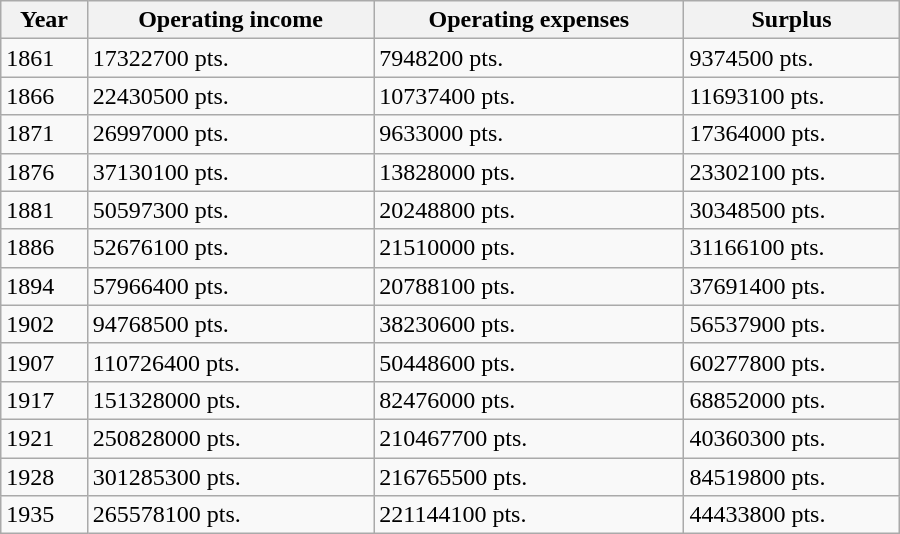<table class="wikitable" width="600">
<tr>
<th>Year</th>
<th>Operating income</th>
<th>Operating expenses</th>
<th>Surplus</th>
</tr>
<tr>
<td>1861</td>
<td>17322700 pts.</td>
<td>7948200 pts.</td>
<td> 9374500 pts.</td>
</tr>
<tr>
<td>1866</td>
<td>22430500 pts.</td>
<td>10737400 pts.</td>
<td> 11693100 pts.</td>
</tr>
<tr>
<td>1871</td>
<td>26997000 pts.</td>
<td>9633000 pts.</td>
<td> 17364000 pts.</td>
</tr>
<tr>
<td>1876</td>
<td>37130100 pts.</td>
<td>13828000 pts.</td>
<td> 23302100 pts.</td>
</tr>
<tr>
<td>1881</td>
<td>50597300 pts.</td>
<td>20248800 pts.</td>
<td> 30348500 pts.</td>
</tr>
<tr>
<td>1886</td>
<td>52676100 pts.</td>
<td>21510000 pts.</td>
<td> 31166100 pts.</td>
</tr>
<tr>
<td>1894</td>
<td>57966400 pts.</td>
<td>20788100 pts.</td>
<td> 37691400 pts.</td>
</tr>
<tr>
<td>1902</td>
<td>94768500 pts.</td>
<td>38230600 pts.</td>
<td> 56537900 pts.</td>
</tr>
<tr>
<td>1907</td>
<td>110726400 pts.</td>
<td>50448600 pts.</td>
<td> 60277800 pts.</td>
</tr>
<tr>
<td>1917</td>
<td>151328000 pts.</td>
<td>82476000 pts.</td>
<td> 68852000 pts.</td>
</tr>
<tr>
<td>1921</td>
<td>250828000 pts.</td>
<td>210467700 pts.</td>
<td> 40360300 pts.</td>
</tr>
<tr>
<td>1928</td>
<td>301285300 pts.</td>
<td>216765500 pts.</td>
<td> 84519800 pts.</td>
</tr>
<tr>
<td>1935</td>
<td>265578100 pts.</td>
<td>221144100 pts.</td>
<td> 44433800 pts.</td>
</tr>
</table>
